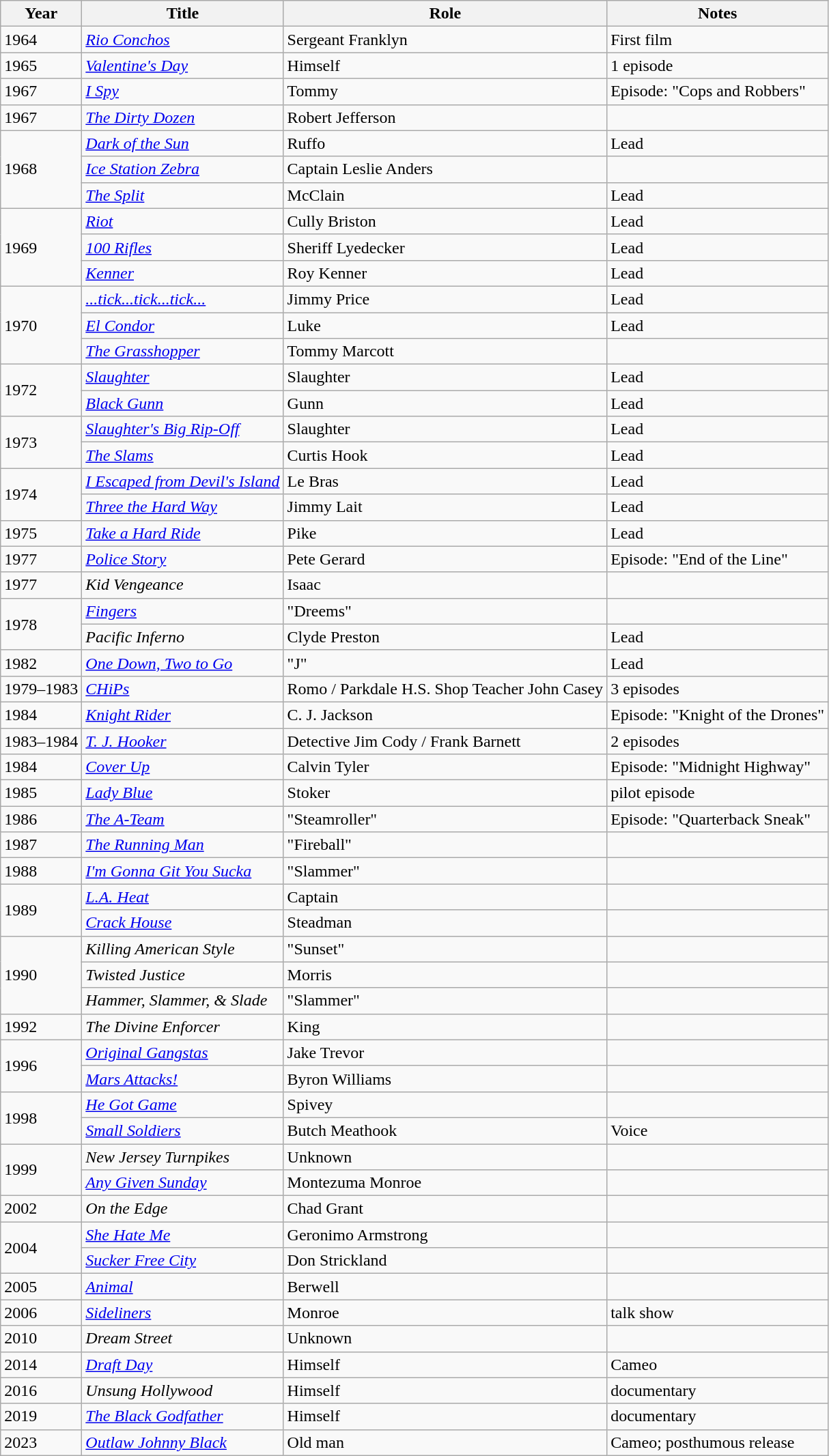<table class="wikitable">
<tr>
<th>Year</th>
<th>Title</th>
<th>Role</th>
<th>Notes</th>
</tr>
<tr>
<td>1964</td>
<td><em><a href='#'>Rio Conchos</a></em></td>
<td>Sergeant Franklyn</td>
<td>First film</td>
</tr>
<tr>
<td>1965</td>
<td><em><a href='#'>Valentine's Day</a></em></td>
<td>Himself</td>
<td>1 episode</td>
</tr>
<tr>
<td>1967</td>
<td><em><a href='#'>I Spy</a></em></td>
<td>Tommy</td>
<td>Episode: "Cops and Robbers"</td>
</tr>
<tr>
<td>1967</td>
<td><em><a href='#'>The Dirty Dozen</a></em></td>
<td>Robert Jefferson</td>
<td></td>
</tr>
<tr>
<td rowspan="3">1968</td>
<td><em><a href='#'>Dark of the Sun</a></em></td>
<td>Ruffo</td>
<td>Lead</td>
</tr>
<tr>
<td><em><a href='#'>Ice Station Zebra</a></em></td>
<td>Captain Leslie Anders</td>
<td></td>
</tr>
<tr>
<td><em><a href='#'>The Split</a></em></td>
<td>McClain</td>
<td>Lead</td>
</tr>
<tr>
<td rowspan="3">1969</td>
<td><em><a href='#'>Riot</a></em></td>
<td>Cully Briston</td>
<td>Lead</td>
</tr>
<tr>
<td><em><a href='#'>100 Rifles</a></em></td>
<td>Sheriff Lyedecker</td>
<td>Lead</td>
</tr>
<tr>
<td><em><a href='#'>Kenner</a></em></td>
<td>Roy Kenner</td>
<td>Lead</td>
</tr>
<tr>
<td rowspan="3">1970</td>
<td><em><a href='#'>...tick...tick...tick...</a></em></td>
<td>Jimmy Price</td>
<td>Lead</td>
</tr>
<tr>
<td><em><a href='#'>El Condor</a></em></td>
<td>Luke</td>
<td>Lead</td>
</tr>
<tr>
<td><em><a href='#'>The Grasshopper</a></em></td>
<td>Tommy Marcott</td>
<td></td>
</tr>
<tr>
<td rowspan="2">1972</td>
<td><em><a href='#'>Slaughter</a></em></td>
<td>Slaughter</td>
<td>Lead</td>
</tr>
<tr>
<td><em><a href='#'>Black Gunn</a></em></td>
<td>Gunn</td>
<td>Lead</td>
</tr>
<tr>
<td rowspan="2">1973</td>
<td><em><a href='#'>Slaughter's Big Rip-Off</a></em></td>
<td>Slaughter</td>
<td>Lead</td>
</tr>
<tr>
<td><em><a href='#'>The Slams</a></em></td>
<td>Curtis Hook</td>
<td>Lead</td>
</tr>
<tr>
<td rowspan="2">1974</td>
<td><em><a href='#'>I Escaped from Devil's Island</a></em></td>
<td>Le Bras</td>
<td>Lead</td>
</tr>
<tr>
<td><em><a href='#'>Three the Hard Way</a></em></td>
<td>Jimmy Lait</td>
<td>Lead</td>
</tr>
<tr>
<td>1975</td>
<td><em><a href='#'>Take a Hard Ride</a></em></td>
<td>Pike</td>
<td>Lead</td>
</tr>
<tr>
<td>1977</td>
<td><em><a href='#'>Police Story</a></em></td>
<td>Pete Gerard</td>
<td>Episode: "End of the Line"</td>
</tr>
<tr>
<td>1977</td>
<td><em>Kid Vengeance</em></td>
<td>Isaac</td>
<td></td>
</tr>
<tr>
<td rowspan="2">1978</td>
<td><em><a href='#'>Fingers</a></em></td>
<td>"Dreems"</td>
<td></td>
</tr>
<tr>
<td><em>Pacific Inferno</em></td>
<td>Clyde Preston</td>
<td>Lead</td>
</tr>
<tr>
<td>1982</td>
<td><em><a href='#'>One Down, Two to Go</a></em></td>
<td>"J"</td>
<td>Lead</td>
</tr>
<tr>
<td>1979–1983</td>
<td><em><a href='#'>CHiPs</a></em></td>
<td>Romo / Parkdale H.S. Shop Teacher John Casey</td>
<td>3 episodes</td>
</tr>
<tr>
<td>1984</td>
<td><em><a href='#'>Knight Rider</a></em></td>
<td>C. J. Jackson</td>
<td>Episode: "Knight of the Drones"</td>
</tr>
<tr>
<td>1983–1984</td>
<td><em><a href='#'>T. J. Hooker</a></em></td>
<td>Detective Jim Cody / Frank Barnett</td>
<td>2 episodes</td>
</tr>
<tr>
<td>1984</td>
<td><em><a href='#'>Cover Up</a></em></td>
<td>Calvin Tyler</td>
<td>Episode: "Midnight Highway"</td>
</tr>
<tr>
<td>1985</td>
<td><em><a href='#'>Lady Blue</a></em></td>
<td>Stoker</td>
<td>pilot episode</td>
</tr>
<tr>
<td>1986</td>
<td><em><a href='#'>The A-Team</a></em></td>
<td>"Steamroller"</td>
<td>Episode: "Quarterback Sneak"</td>
</tr>
<tr>
<td>1987</td>
<td><em><a href='#'>The Running Man</a></em></td>
<td>"Fireball"</td>
<td></td>
</tr>
<tr>
<td>1988</td>
<td><em><a href='#'>I'm Gonna Git You Sucka</a></em></td>
<td>"Slammer"</td>
<td></td>
</tr>
<tr>
<td rowspan="2">1989</td>
<td><em><a href='#'>L.A. Heat</a></em></td>
<td>Captain</td>
<td></td>
</tr>
<tr>
<td><em><a href='#'>Crack House</a></em></td>
<td>Steadman</td>
<td></td>
</tr>
<tr>
<td rowspan="3">1990</td>
<td><em>Killing American Style</em></td>
<td>"Sunset"</td>
<td></td>
</tr>
<tr>
<td><em>Twisted Justice</em></td>
<td>Morris</td>
<td></td>
</tr>
<tr>
<td><em>Hammer, Slammer, & Slade</em></td>
<td>"Slammer"</td>
<td></td>
</tr>
<tr>
<td>1992</td>
<td><em>The Divine Enforcer</em></td>
<td>King</td>
<td></td>
</tr>
<tr>
<td rowspan="2">1996</td>
<td><em><a href='#'>Original Gangstas</a></em></td>
<td>Jake Trevor</td>
<td></td>
</tr>
<tr>
<td><em><a href='#'>Mars Attacks!</a></em></td>
<td>Byron Williams</td>
<td></td>
</tr>
<tr>
<td rowspan="2">1998</td>
<td><em><a href='#'>He Got Game</a></em></td>
<td>Spivey</td>
<td></td>
</tr>
<tr>
<td><em><a href='#'>Small Soldiers</a></em></td>
<td>Butch Meathook</td>
<td>Voice</td>
</tr>
<tr>
<td rowspan="2">1999</td>
<td><em>New Jersey Turnpikes</em></td>
<td>Unknown</td>
<td></td>
</tr>
<tr>
<td><em><a href='#'>Any Given Sunday</a></em></td>
<td>Montezuma Monroe</td>
<td></td>
</tr>
<tr>
<td>2002</td>
<td><em>On the Edge</em></td>
<td>Chad Grant</td>
<td></td>
</tr>
<tr>
<td rowspan="2">2004</td>
<td><em><a href='#'>She Hate Me</a></em></td>
<td>Geronimo Armstrong</td>
<td></td>
</tr>
<tr>
<td><em><a href='#'>Sucker Free City</a></em></td>
<td>Don Strickland</td>
<td></td>
</tr>
<tr>
<td>2005</td>
<td><em><a href='#'>Animal</a></em></td>
<td>Berwell</td>
<td></td>
</tr>
<tr>
<td>2006</td>
<td><em><a href='#'>Sideliners</a></em></td>
<td>Monroe</td>
<td>talk show</td>
</tr>
<tr>
<td>2010</td>
<td><em>Dream Street</em></td>
<td>Unknown</td>
<td></td>
</tr>
<tr>
<td>2014</td>
<td><em><a href='#'>Draft Day</a></em></td>
<td>Himself</td>
<td>Cameo</td>
</tr>
<tr>
<td>2016</td>
<td><em>Unsung Hollywood</em></td>
<td>Himself</td>
<td>documentary</td>
</tr>
<tr>
<td>2019</td>
<td><em><a href='#'>The Black Godfather</a></em></td>
<td>Himself</td>
<td>documentary</td>
</tr>
<tr>
<td>2023</td>
<td><a href='#'><em>Outlaw Johnny Black</em></a></td>
<td>Old man</td>
<td>Cameo; posthumous release</td>
</tr>
</table>
